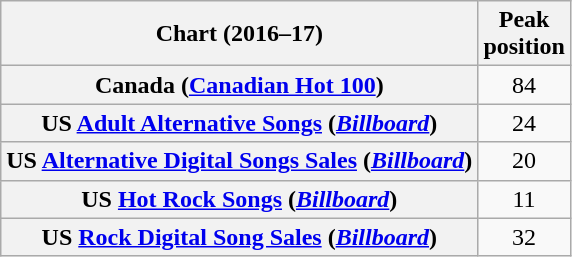<table class="wikitable sortable plainrowheaders" style="text-align:center">
<tr>
<th scope="col">Chart (2016–17)</th>
<th scope="col">Peak<br> position</th>
</tr>
<tr>
<th scope="row">Canada (<a href='#'>Canadian Hot 100</a>)</th>
<td>84</td>
</tr>
<tr>
<th scope="row">US <a href='#'>Adult Alternative Songs</a> (<em><a href='#'>Billboard</a></em>)</th>
<td>24</td>
</tr>
<tr>
<th scope="row">US <a href='#'>Alternative Digital Songs Sales</a> (<em><a href='#'>Billboard</a></em>)</th>
<td>20</td>
</tr>
<tr>
<th scope="row">US <a href='#'>Hot Rock Songs</a> (<em><a href='#'>Billboard</a></em>)</th>
<td>11</td>
</tr>
<tr>
<th scope="row">US <a href='#'>Rock Digital Song Sales</a> (<em><a href='#'>Billboard</a></em>)</th>
<td>32</td>
</tr>
</table>
